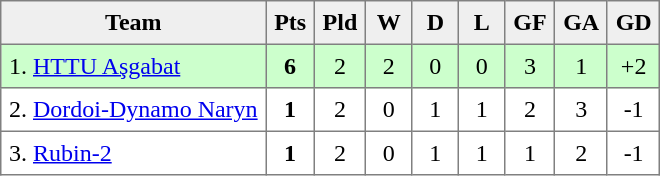<table style=border-collapse:collapse border=1 cellspacing=0 cellpadding=5>
<tr align=center bgcolor=#efefef>
<th>Team</th>
<th width=20>Pts</th>
<th width=20>Pld</th>
<th width=20>W</th>
<th width=20>D</th>
<th width=20>L</th>
<th width=20>GF</th>
<th width=20>GA</th>
<th width=20>GD</th>
</tr>
<tr align=center bgcolor=ccffcc>
<td align=left>1.  <a href='#'>HTTU Aşgabat</a></td>
<td><strong>6</strong></td>
<td>2</td>
<td>2</td>
<td>0</td>
<td>0</td>
<td>3</td>
<td>1</td>
<td>+2</td>
</tr>
<tr align=center>
<td align=left>2.  <a href='#'>Dordoi-Dynamo Naryn</a></td>
<td><strong>1</strong></td>
<td>2</td>
<td>0</td>
<td>1</td>
<td>1</td>
<td>2</td>
<td>3</td>
<td>-1</td>
</tr>
<tr align=center>
<td align=left>3.  <a href='#'>Rubin-2</a></td>
<td><strong>1</strong></td>
<td>2</td>
<td>0</td>
<td>1</td>
<td>1</td>
<td>1</td>
<td>2</td>
<td>-1</td>
</tr>
</table>
